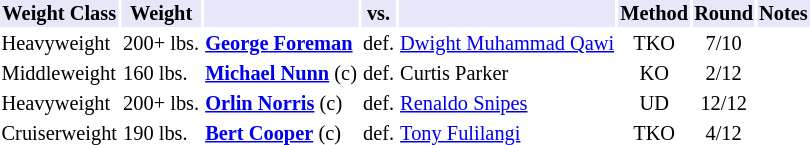<table class="toccolours" style="font-size: 85%;">
<tr>
<th style="background:#e6e8fa; color:#000; text-align:center;">Weight Class</th>
<th style="background:#e6e8fa; color:#000; text-align:center;">Weight</th>
<th style="background:#e6e8fa; color:#000; text-align:center;"></th>
<th style="background:#e6e8fa; color:#000; text-align:center;">vs.</th>
<th style="background:#e6e8fa; color:#000; text-align:center;"></th>
<th style="background:#e6e8fa; color:#000; text-align:center;">Method</th>
<th style="background:#e6e8fa; color:#000; text-align:center;">Round</th>
<th style="background:#e6e8fa; color:#000; text-align:center;">Notes</th>
</tr>
<tr>
<td>Heavyweight</td>
<td>200+ lbs.</td>
<td><strong><a href='#'>George Foreman</a></strong></td>
<td>def.</td>
<td><a href='#'>Dwight Muhammad Qawi</a></td>
<td align=center>TKO</td>
<td align=center>7/10</td>
</tr>
<tr>
<td>Middleweight</td>
<td>160 lbs.</td>
<td><strong><a href='#'>Michael Nunn</a></strong> (c)</td>
<td>def.</td>
<td>Curtis Parker</td>
<td align=center>KO</td>
<td align=center>2/12</td>
<td></td>
</tr>
<tr>
<td>Heavyweight</td>
<td>200+ lbs.</td>
<td><strong><a href='#'>Orlin Norris</a></strong> (c)</td>
<td>def.</td>
<td><a href='#'>Renaldo Snipes</a></td>
<td align=center>UD</td>
<td align=center>12/12</td>
<td></td>
</tr>
<tr>
<td>Cruiserweight</td>
<td>190 lbs.</td>
<td><strong><a href='#'>Bert Cooper</a></strong> (c)</td>
<td>def.</td>
<td><a href='#'>Tony Fulilangi</a></td>
<td align=center>TKO</td>
<td align=center>4/12</td>
<td></td>
</tr>
</table>
